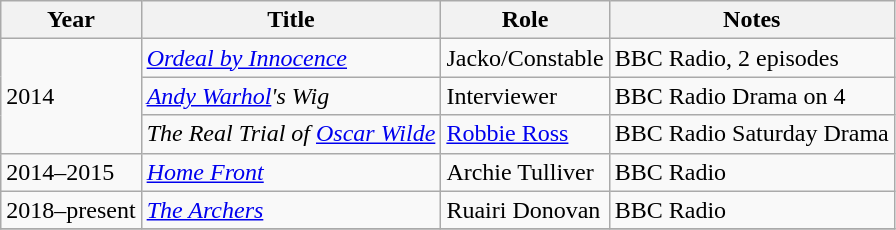<table class="wikitable">
<tr>
<th>Year</th>
<th>Title</th>
<th>Role</th>
<th>Notes</th>
</tr>
<tr>
<td rowspan="3">2014</td>
<td><em><a href='#'>Ordeal by Innocence</a></em></td>
<td>Jacko/Constable</td>
<td>BBC Radio, 2 episodes</td>
</tr>
<tr>
<td><em><a href='#'>Andy Warhol</a>'s Wig</em></td>
<td>Interviewer</td>
<td>BBC Radio Drama on 4</td>
</tr>
<tr>
<td><em>The Real Trial of <a href='#'>Oscar Wilde</a></em></td>
<td><a href='#'>Robbie Ross</a></td>
<td>BBC Radio Saturday Drama</td>
</tr>
<tr>
<td>2014–2015</td>
<td><em><a href='#'>Home Front</a></em></td>
<td>Archie Tulliver</td>
<td>BBC Radio</td>
</tr>
<tr>
<td>2018–present</td>
<td><em><a href='#'>The Archers</a></em></td>
<td>Ruairi Donovan</td>
<td>BBC Radio</td>
</tr>
<tr>
</tr>
</table>
